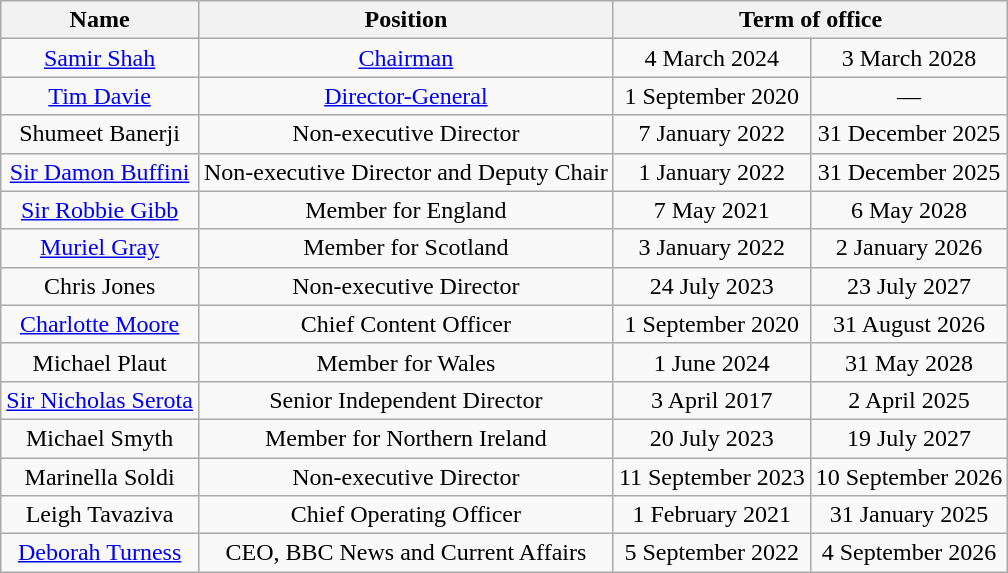<table class="wikitable">
<tr>
<th>Name</th>
<th>Position</th>
<th colspan=2>Term of office</th>
</tr>
<tr>
<td style="text-align:center;"><a href='#'>Samir Shah</a></td>
<td style="text-align:center;"><a href='#'>Chairman</a></td>
<td style="text-align:center;">4 March 2024</td>
<td style="text-align:center;">3 March 2028</td>
</tr>
<tr>
<td style="text-align:center;"><a href='#'>Tim Davie</a></td>
<td style="text-align:center;"><a href='#'>Director-General</a></td>
<td style="text-align:center;">1 September 2020</td>
<td style="text-align:center;">—</td>
</tr>
<tr>
<td style="text-align:center;">Shumeet Banerji</td>
<td style="text-align:center;">Non-executive Director</td>
<td style="text-align:center;">7 January 2022</td>
<td style="text-align:center;">31 December 2025</td>
</tr>
<tr>
<td style="text-align:center;"><a href='#'>Sir Damon Buffini</a></td>
<td style="text-align:center;">Non-executive Director and Deputy Chair</td>
<td style="text-align:center;">1 January 2022</td>
<td style="text-align:center;">31 December 2025</td>
</tr>
<tr>
<td style="text-align:center;"><a href='#'>Sir Robbie Gibb</a></td>
<td style="text-align:center;">Member for England</td>
<td style="text-align:center;">7 May 2021</td>
<td style="text-align:center;">6 May 2028</td>
</tr>
<tr>
<td style="text-align:center;"><a href='#'>Muriel Gray</a></td>
<td style="text-align:center;">Member for Scotland</td>
<td style="text-align:center;">3 January 2022</td>
<td style="text-align:center;">2 January 2026</td>
</tr>
<tr>
<td style="text-align:center;">Chris Jones</td>
<td style="text-align:center;">Non-executive Director</td>
<td style="text-align:center;">24 July 2023</td>
<td style="text-align:center;">23 July 2027</td>
</tr>
<tr>
<td style="text-align:center;"><a href='#'>Charlotte Moore</a></td>
<td style="text-align:center;">Chief Content Officer</td>
<td style="text-align:center;">1 September 2020</td>
<td style="text-align:center;">31 August 2026</td>
</tr>
<tr>
<td style="text-align:center;">Michael Plaut</td>
<td style="text-align:center;">Member for Wales</td>
<td style="text-align:center;">1 June 2024</td>
<td style="text-align:center;">31 May 2028</td>
</tr>
<tr>
<td style="text-align:center;"><a href='#'>Sir Nicholas Serota</a></td>
<td style="text-align:center;">Senior Independent Director</td>
<td style="text-align:center;">3 April 2017</td>
<td style="text-align:center;">2 April 2025</td>
</tr>
<tr>
<td style="text-align:center;">Michael Smyth</td>
<td style="text-align:center;">Member for Northern Ireland</td>
<td style="text-align:center;">20 July 2023</td>
<td style="text-align:center;">19 July 2027</td>
</tr>
<tr>
<td style="text-align:center;">Marinella Soldi</td>
<td style="text-align:center;">Non-executive Director</td>
<td style="text-align:center;">11 September 2023</td>
<td style="text-align:center;">10 September 2026</td>
</tr>
<tr>
<td style="text-align:center;">Leigh Tavaziva</td>
<td style="text-align:center;">Chief Operating Officer</td>
<td style="text-align:center;">1 February 2021</td>
<td style="text-align:center;">31 January 2025</td>
</tr>
<tr>
<td style="text-align:center;"><a href='#'>Deborah Turness</a></td>
<td style="text-align:center;">CEO, BBC News and Current Affairs</td>
<td style="text-align:center;">5 September 2022</td>
<td style="text-align:center;">4 September 2026</td>
</tr>
</table>
